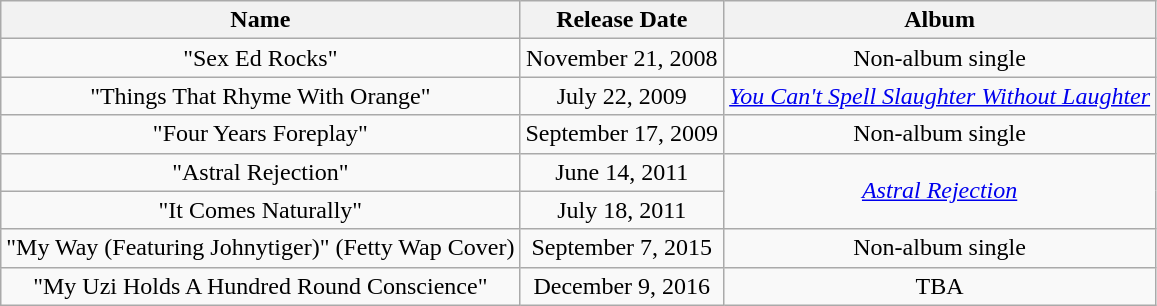<table class="wikitable" style="text-align:center;">
<tr>
<th>Name</th>
<th>Release Date</th>
<th>Album</th>
</tr>
<tr>
<td>"Sex Ed Rocks"</td>
<td>November 21, 2008</td>
<td>Non-album single</td>
</tr>
<tr>
<td>"Things That Rhyme With Orange"</td>
<td>July 22, 2009</td>
<td><em><a href='#'>You Can't Spell Slaughter Without Laughter</a></em></td>
</tr>
<tr>
<td>"Four Years Foreplay"</td>
<td>September 17, 2009</td>
<td>Non-album single</td>
</tr>
<tr>
<td>"Astral Rejection"</td>
<td>June 14, 2011</td>
<td rowspan="2"><em><a href='#'>Astral Rejection</a></em></td>
</tr>
<tr>
<td>"It Comes Naturally"</td>
<td>July 18, 2011</td>
</tr>
<tr>
<td>"My Way (Featuring Johnytiger)" (Fetty Wap Cover)</td>
<td>September 7, 2015</td>
<td>Non-album single</td>
</tr>
<tr>
<td>"My Uzi Holds A Hundred Round Conscience"</td>
<td>December 9, 2016</td>
<td>TBA</td>
</tr>
</table>
